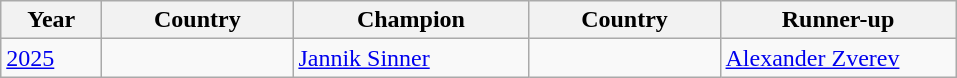<table class="wikitable">
<tr>
<th width="60">Year</th>
<th width="120">Country</th>
<th width="150">Champion</th>
<th width="120">Country</th>
<th width="150">Runner-up</th>
</tr>
<tr>
<td><a href='#'>2025</a></td>
<td></td>
<td><a href='#'>Jannik Sinner</a></td>
<td></td>
<td><a href='#'>Alexander Zverev</a></td>
</tr>
</table>
